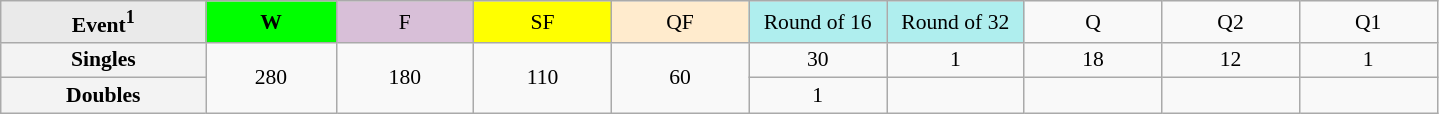<table class=wikitable style=font-size:90%;text-align:center>
<tr>
<td style="width:130px; background:#eaeaea;"><strong>Event<sup>1</sup></strong></td>
<td style="width:80px; background:lime;"><strong>W</strong></td>
<td style="width:85px; background:thistle;">F</td>
<td style="width:85px; background:#ff0;">SF</td>
<td style="width:85px; background:#ffebcd;">QF</td>
<td style="width:85px; background:#afeeee;">Round of 16</td>
<td style="width:85px; background:#afeeee;">Round of 32</td>
<td width=85>Q</td>
<td width=85>Q2</td>
<td width=85>Q1</td>
</tr>
<tr>
<th style="background:#f3f3f3;">Singles</th>
<td rowspan=2>280</td>
<td rowspan=2>180</td>
<td rowspan=2>110</td>
<td rowspan=2>60</td>
<td>30</td>
<td>1</td>
<td>18</td>
<td>12</td>
<td>1</td>
</tr>
<tr>
<th style="background:#f3f3f3;">Doubles</th>
<td>1</td>
<td></td>
<td></td>
<td></td>
<td></td>
</tr>
</table>
